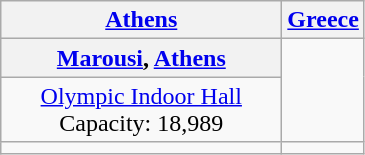<table class="wikitable" style="text-align:center;">
<tr>
<th><a href='#'>Athens</a></th>
<th><a href='#'>Greece</a></th>
</tr>
<tr>
<th width=180><a href='#'>Marousi</a>, <a href='#'>Athens</a></th>
<td rowspan=2></td>
</tr>
<tr>
<td><a href='#'>Olympic Indoor Hall</a><br>Capacity: 18,989</td>
</tr>
<tr>
<td></td>
</tr>
</table>
